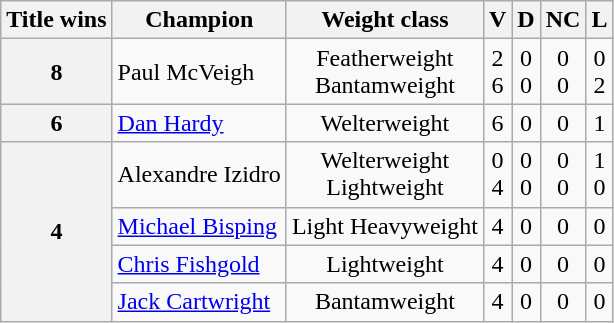<table class="wikitable">
<tr>
<th>Title wins</th>
<th>Champion</th>
<th>Weight class</th>
<th>V</th>
<th>D</th>
<th>NC</th>
<th>L</th>
</tr>
<tr>
<th rowspan="1">8</th>
<td> Paul McVeigh</td>
<td align=center>Featherweight <br> Bantamweight</td>
<td align=center>2 <br> 6</td>
<td align=center>0 <br> 0</td>
<td align=center>0 <br> 0</td>
<td align=center>0 <br> 2</td>
</tr>
<tr>
<th rowspan="1">6</th>
<td> <a href='#'>Dan Hardy</a></td>
<td align=center>Welterweight</td>
<td align=center>6</td>
<td align=center>0</td>
<td align=center>0</td>
<td align=center>1</td>
</tr>
<tr>
<th rowspan="4">4</th>
<td> Alexandre Izidro</td>
<td align=center>Welterweight <br> Lightweight</td>
<td align=center>0 <br> 4</td>
<td align=center>0 <br> 0</td>
<td align=center>0 <br> 0</td>
<td align=center>1 <br> 0</td>
</tr>
<tr>
<td> <a href='#'>Michael Bisping</a></td>
<td align=center>Light Heavyweight</td>
<td align=center>4</td>
<td align=center>0</td>
<td align=center>0</td>
<td align=center>0</td>
</tr>
<tr>
<td> <a href='#'>Chris Fishgold</a></td>
<td align=center>Lightweight</td>
<td align=center>4</td>
<td align=center>0</td>
<td align=center>0</td>
<td align=center>0</td>
</tr>
<tr>
<td> <a href='#'>Jack Cartwright</a></td>
<td align=center>Bantamweight</td>
<td align=center>4</td>
<td align=center>0</td>
<td align=center>0</td>
<td align=center>0</td>
</tr>
</table>
